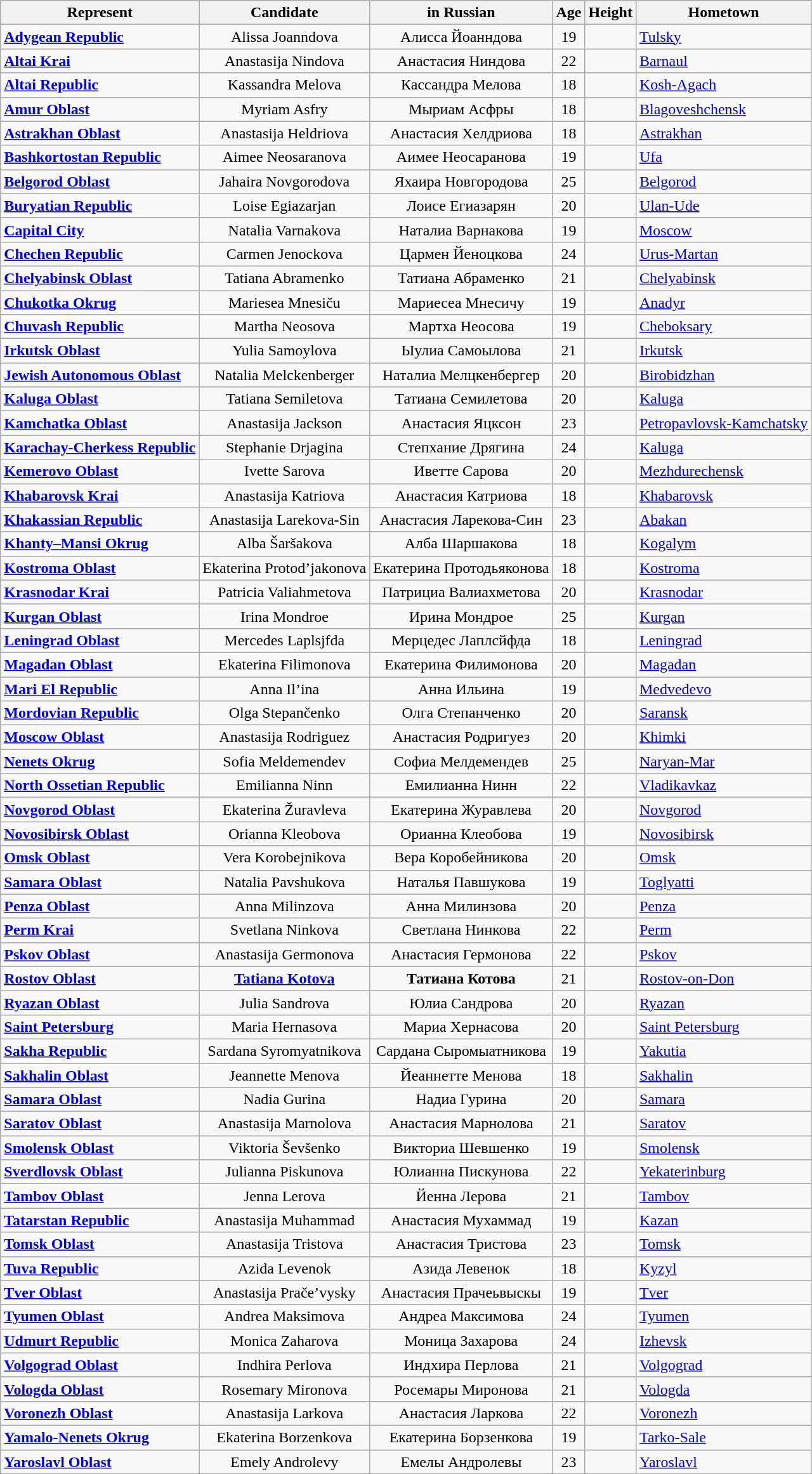<table class="sortable wikitable">
<tr>
<th>Represent</th>
<th>Candidate</th>
<th>in Russian</th>
<th>Age</th>
<th>Height</th>
<th>Hometown</th>
</tr>
<tr>
<td> <strong><a href='#'>Adygean Republic</a></strong></td>
<td style="text-align:center;">Alissa Joanndova</td>
<td style="text-align:center;">Алисса Йоанндова</td>
<td style="text-align:center;">19</td>
<td style="text-align:center;"></td>
<td><a href='#'>Tulsky</a></td>
</tr>
<tr>
<td> <strong><a href='#'>Altai Krai</a></strong></td>
<td style="text-align:center;">Anastasija Nindova</td>
<td style="text-align:center;">Анастасия Ниндова</td>
<td style="text-align:center;">22</td>
<td style="text-align:center;"></td>
<td><a href='#'>Barnaul</a></td>
</tr>
<tr>
<td> <strong><a href='#'>Altai Republic</a></strong></td>
<td style="text-align:center;">Kassandra Melova</td>
<td style="text-align:center;">Кассандра Мелова</td>
<td style="text-align:center;">18</td>
<td style="text-align:center;"></td>
<td><a href='#'>Kosh-Agach</a></td>
</tr>
<tr>
<td> <strong><a href='#'>Amur Oblast</a></strong></td>
<td style="text-align:center;">Myriam Asfry</td>
<td style="text-align:center;">Мыриам Асфры</td>
<td style="text-align:center;">18</td>
<td style="text-align:center;"></td>
<td><a href='#'>Blagoveshchensk</a></td>
</tr>
<tr>
<td> <strong><a href='#'>Astrakhan Oblast</a></strong></td>
<td style="text-align:center;">Anastasija Heldriova</td>
<td style="text-align:center;">Анастасия Хелдриова</td>
<td style="text-align:center;">18</td>
<td style="text-align:center;"></td>
<td><a href='#'>Astrakhan</a></td>
</tr>
<tr>
<td> <strong><a href='#'>Bashkortostan Republic</a></strong></td>
<td style="text-align:center;">Aimee Neosaranova</td>
<td style="text-align:center;">Аимее Неосаранова</td>
<td style="text-align:center;">19</td>
<td style="text-align:center;"></td>
<td><a href='#'>Ufa</a></td>
</tr>
<tr>
<td> <strong><a href='#'>Belgorod Oblast</a></strong></td>
<td style="text-align:center;">Jahaira Novgorodova</td>
<td style="text-align:center;">Яхаира Новгородова</td>
<td style="text-align:center;">25</td>
<td style="text-align:center;"></td>
<td><a href='#'>Belgorod</a></td>
</tr>
<tr>
<td> <strong><a href='#'>Buryatian Republic</a></strong></td>
<td style="text-align:center;">Loise Egiazarjan</td>
<td style="text-align:center;">Лоисе Егиазарян</td>
<td style="text-align:center;">20</td>
<td style="text-align:center;"></td>
<td><a href='#'>Ulan-Ude</a></td>
</tr>
<tr>
<td> <strong><a href='#'>Capital City</a></strong></td>
<td style="text-align:center;">Natalia Varnakova</td>
<td style="text-align:center;">Наталиа Варнакова</td>
<td style="text-align:center;">19</td>
<td style="text-align:center;"></td>
<td><a href='#'>Moscow</a></td>
</tr>
<tr>
<td> <strong><a href='#'>Chechen Republic</a></strong></td>
<td style="text-align:center;">Carmen Jenockova</td>
<td style="text-align:center;">Цармен Йеноцкова</td>
<td style="text-align:center;">24</td>
<td style="text-align:center;"></td>
<td><a href='#'>Urus-Martan</a></td>
</tr>
<tr>
<td> <strong><a href='#'>Chelyabinsk Oblast</a></strong></td>
<td style="text-align:center;">Tatiana Abramenko</td>
<td style="text-align:center;">Татиана Абраменко</td>
<td style="text-align:center;">21</td>
<td style="text-align:center;"></td>
<td><a href='#'>Chelyabinsk</a></td>
</tr>
<tr>
<td> <strong><a href='#'>Chukotka Okrug</a></strong></td>
<td style="text-align:center;">Mariesea Mnesiču</td>
<td style="text-align:center;">Мариесеа Мнесичу</td>
<td style="text-align:center;">19</td>
<td style="text-align:center;"></td>
<td><a href='#'>Anadyr</a></td>
</tr>
<tr>
<td> <strong><a href='#'>Chuvash Republic</a></strong></td>
<td style="text-align:center;">Martha Neosova</td>
<td style="text-align:center;">Мартха Неосова</td>
<td style="text-align:center;">19</td>
<td style="text-align:center;"></td>
<td><a href='#'>Cheboksary</a></td>
</tr>
<tr>
<td> <strong><a href='#'>Irkutsk Oblast</a></strong></td>
<td style="text-align:center;">Yulia Samoylova</td>
<td style="text-align:center;">Ыулиа Самоылова</td>
<td style="text-align:center;">21</td>
<td style="text-align:center;"></td>
<td><a href='#'>Irkutsk</a></td>
</tr>
<tr>
<td> <strong><a href='#'>Jewish Autonomous Oblast</a></strong></td>
<td style="text-align:center;">Natalia Melckenberger</td>
<td style="text-align:center;">Наталиа Мелцкенбергер</td>
<td style="text-align:center;">20</td>
<td style="text-align:center;"></td>
<td><a href='#'>Birobidzhan</a></td>
</tr>
<tr>
<td> <strong><a href='#'>Kaluga Oblast</a></strong></td>
<td style="text-align:center;">Tatiana Semiletova</td>
<td style="text-align:center;">Татиана Семилетова</td>
<td style="text-align:center;">20</td>
<td style="text-align:center;"></td>
<td><a href='#'>Kaluga</a></td>
</tr>
<tr>
<td> <strong><a href='#'>Kamchatka Oblast</a></strong></td>
<td style="text-align:center;">Anastasija Jackson</td>
<td style="text-align:center;">Анастасия Яцксон</td>
<td style="text-align:center;">23</td>
<td style="text-align:center;"></td>
<td><a href='#'>Petropavlovsk-Kamchatsky</a></td>
</tr>
<tr>
<td> <strong><a href='#'>Karachay-Cherkess Republic</a></strong></td>
<td style="text-align:center;">Stephanie Drjagina</td>
<td style="text-align:center;">Степхание Дрягина</td>
<td style="text-align:center;">24</td>
<td style="text-align:center;"></td>
<td><a href='#'>Kaluga</a></td>
</tr>
<tr>
<td> <strong><a href='#'>Kemerovo Oblast</a></strong></td>
<td style="text-align:center;">Ivette Sarova</td>
<td style="text-align:center;">Иветте Сарова</td>
<td style="text-align:center;">20</td>
<td style="text-align:center;"></td>
<td><a href='#'>Mezhdurechensk</a></td>
</tr>
<tr>
<td> <strong><a href='#'>Khabarovsk Krai</a></strong></td>
<td style="text-align:center;">Anastasija Katriova</td>
<td style="text-align:center;">Анастасия Катриова</td>
<td style="text-align:center;">18</td>
<td style="text-align:center;"></td>
<td><a href='#'>Khabarovsk</a></td>
</tr>
<tr>
<td> <strong><a href='#'>Khakassian Republic</a></strong></td>
<td style="text-align:center;">Anastasija Larekova-Sin</td>
<td style="text-align:center;">Анастасия Ларекова-Син</td>
<td style="text-align:center;">23</td>
<td style="text-align:center;"></td>
<td><a href='#'>Abakan</a></td>
</tr>
<tr>
<td> <strong><a href='#'>Khanty–Mansi Okrug</a></strong></td>
<td style="text-align:center;">Alba Šaršakova</td>
<td style="text-align:center;">Алба Шаршакова</td>
<td style="text-align:center;">18</td>
<td style="text-align:center;"></td>
<td><a href='#'>Kogalym</a></td>
</tr>
<tr>
<td> <strong><a href='#'>Kostroma Oblast</a></strong></td>
<td style="text-align:center;">Ekaterina Protod’jakonova</td>
<td style="text-align:center;">Екатерина Протодьяконова</td>
<td style="text-align:center;">18</td>
<td style="text-align:center;"></td>
<td><a href='#'>Kostroma</a></td>
</tr>
<tr>
<td> <strong><a href='#'>Krasnodar Krai</a></strong></td>
<td style="text-align:center;">Patricia Valiahmetova</td>
<td style="text-align:center;">Патрициа Валиахметова</td>
<td style="text-align:center;">20</td>
<td style="text-align:center;"></td>
<td><a href='#'>Krasnodar</a></td>
</tr>
<tr>
<td> <strong><a href='#'>Kurgan Oblast</a></strong></td>
<td style="text-align:center;">Irina Mondroe</td>
<td style="text-align:center;">Ирина Мондрое</td>
<td style="text-align:center;">25</td>
<td style="text-align:center;"></td>
<td><a href='#'>Kurgan</a></td>
</tr>
<tr>
<td> <strong><a href='#'>Leningrad Oblast</a></strong></td>
<td style="text-align:center;">Mercedes Laplsjfda</td>
<td style="text-align:center;">Мерцедес Лаплсйфда</td>
<td style="text-align:center;">18</td>
<td style="text-align:center;"></td>
<td><a href='#'>Leningrad</a></td>
</tr>
<tr>
<td> <strong><a href='#'>Magadan Oblast</a></strong></td>
<td style="text-align:center;">Ekaterina Filimonova</td>
<td style="text-align:center;">Екатерина Филимонова</td>
<td style="text-align:center;">20</td>
<td style="text-align:center;"></td>
<td><a href='#'>Magadan</a></td>
</tr>
<tr>
<td> <strong><a href='#'>Mari El Republic</a></strong></td>
<td style="text-align:center;">Anna Il’ina</td>
<td style="text-align:center;">Анна Ильина</td>
<td style="text-align:center;">19</td>
<td style="text-align:center;"></td>
<td><a href='#'>Medvedevo</a></td>
</tr>
<tr>
<td> <strong><a href='#'>Mordovian Republic</a></strong></td>
<td style="text-align:center;">Olga Stepančenko</td>
<td style="text-align:center;">Олга Степанченко</td>
<td style="text-align:center;">20</td>
<td style="text-align:center;"></td>
<td><a href='#'>Saransk</a></td>
</tr>
<tr>
<td> <strong><a href='#'>Moscow Oblast</a></strong></td>
<td style="text-align:center;">Anastasija Rodriguez</td>
<td style="text-align:center;">Анастасия Родригуез</td>
<td style="text-align:center;">20</td>
<td style="text-align:center;"></td>
<td><a href='#'>Khimki</a></td>
</tr>
<tr>
<td> <strong><a href='#'>Nenets Okrug</a></strong></td>
<td style="text-align:center;">Sofia Meldemendev</td>
<td style="text-align:center;">Софиа Мелдемендев</td>
<td style="text-align:center;">25</td>
<td style="text-align:center;"></td>
<td><a href='#'>Naryan-Mar</a></td>
</tr>
<tr>
<td> <strong><a href='#'>North Ossetian Republic</a></strong></td>
<td style="text-align:center;">Emilianna Ninn</td>
<td style="text-align:center;">Емилианна Нинн</td>
<td style="text-align:center;">22</td>
<td style="text-align:center;"></td>
<td><a href='#'>Vladikavkaz</a></td>
</tr>
<tr>
<td> <strong><a href='#'>Novgorod Oblast</a></strong></td>
<td style="text-align:center;">Ekaterina Žuravleva</td>
<td style="text-align:center;">Екатерина Журавлева</td>
<td style="text-align:center;">20</td>
<td style="text-align:center;"></td>
<td><a href='#'>Novgorod</a></td>
</tr>
<tr>
<td><strong><a href='#'>Novosibirsk Oblast</a></strong></td>
<td style="text-align:center;">Orianna Kleobova</td>
<td style="text-align:center;">Орианна Клеобова</td>
<td style="text-align:center;">19</td>
<td style="text-align:center;"></td>
<td><a href='#'>Novosibirsk</a></td>
</tr>
<tr>
<td> <strong><a href='#'>Omsk Oblast</a></strong></td>
<td style="text-align:center;">Vera Korobejnikova</td>
<td style="text-align:center;">Вера Коробейникова</td>
<td style="text-align:center;">20</td>
<td style="text-align:center;"></td>
<td><a href='#'>Omsk</a></td>
</tr>
<tr>
<td> <strong><a href='#'>Samara Oblast</a></strong></td>
<td style="text-align:center;">Natalia Pavshukova</td>
<td style="text-align:center;">Наталья Павшукова</td>
<td style="text-align:center;">19</td>
<td style="text-align:center;"></td>
<td><a href='#'>Toglyatti</a></td>
</tr>
<tr>
<td> <strong><a href='#'>Penza Oblast</a></strong></td>
<td style="text-align:center;">Anna Milinzova</td>
<td style="text-align:center;">Анна Милинзова</td>
<td style="text-align:center;">20</td>
<td style="text-align:center;"></td>
<td><a href='#'>Penza</a></td>
</tr>
<tr>
<td> <strong><a href='#'>Perm Krai</a></strong></td>
<td style="text-align:center;">Svetlana Ninkova</td>
<td style="text-align:center;">Светлана Нинкова</td>
<td style="text-align:center;">22</td>
<td style="text-align:center;"></td>
<td><a href='#'>Perm</a></td>
</tr>
<tr>
<td> <strong><a href='#'>Pskov Oblast</a></strong></td>
<td style="text-align:center;">Anastasija Germonova</td>
<td style="text-align:center;">Анастасия Гермонова</td>
<td style="text-align:center;">22</td>
<td style="text-align:center;"></td>
<td><a href='#'>Pskov</a></td>
</tr>
<tr>
<td> <strong><a href='#'>Rostov Oblast</a></strong></td>
<td style="text-align:center;"><strong><a href='#'>Tatiana Kotova</a></strong></td>
<td style="text-align:center;"><strong>Татиана Котова</strong></td>
<td style="text-align:center;">21</td>
<td style="text-align:center;"></td>
<td><a href='#'>Rostov-on-Don</a></td>
</tr>
<tr>
<td> <strong><a href='#'>Ryazan Oblast</a></strong></td>
<td style="text-align:center;">Julia Sandrova</td>
<td style="text-align:center;">Юлиа Сандрова</td>
<td style="text-align:center;">20</td>
<td style="text-align:center;"></td>
<td><a href='#'>Ryazan</a></td>
</tr>
<tr>
<td> <strong><a href='#'>Saint Petersburg</a></strong></td>
<td style="text-align:center;">Maria Hernasova</td>
<td style="text-align:center;">Мариа Хернасова</td>
<td style="text-align:center;">20</td>
<td style="text-align:center;"></td>
<td><a href='#'>Saint Petersburg</a></td>
</tr>
<tr>
<td> <strong><a href='#'>Sakha Republic</a></strong></td>
<td style="text-align:center;">Sardana Syromyatnikova</td>
<td style="text-align:center;">Сардана Сыромыатникова</td>
<td style="text-align:center;">19</td>
<td style="text-align:center;"></td>
<td><a href='#'>Yakutia</a></td>
</tr>
<tr>
<td> <strong><a href='#'>Sakhalin Oblast</a></strong></td>
<td style="text-align:center;">Jeannette Menova</td>
<td style="text-align:center;">Йеаннетте Менова</td>
<td style="text-align:center;">18</td>
<td style="text-align:center;"></td>
<td><a href='#'>Sakhalin</a></td>
</tr>
<tr>
<td> <strong><a href='#'>Samara Oblast</a></strong></td>
<td style="text-align:center;">Nadia Gurina</td>
<td style="text-align:center;">Надиа Гурина</td>
<td style="text-align:center;">20</td>
<td style="text-align:center;"></td>
<td><a href='#'>Samara</a></td>
</tr>
<tr>
<td> <strong><a href='#'>Saratov Oblast</a></strong></td>
<td style="text-align:center;">Anastasija Marnolova</td>
<td style="text-align:center;">Анастасия Марнолова</td>
<td style="text-align:center;">21</td>
<td style="text-align:center;"></td>
<td><a href='#'>Saratov</a></td>
</tr>
<tr>
<td> <strong><a href='#'>Smolensk Oblast</a></strong></td>
<td style="text-align:center;">Viktoria Ševšenko</td>
<td style="text-align:center;">Викториа Шевшенко</td>
<td style="text-align:center;">19</td>
<td style="text-align:center;"></td>
<td><a href='#'>Smolensk</a></td>
</tr>
<tr>
<td> <strong><a href='#'>Sverdlovsk Oblast</a></strong></td>
<td style="text-align:center;">Julianna Piskunova</td>
<td style="text-align:center;">Юлианна Пискунова</td>
<td style="text-align:center;">22</td>
<td style="text-align:center;"></td>
<td><a href='#'>Yekaterinburg</a></td>
</tr>
<tr>
<td> <strong><a href='#'>Tambov Oblast</a></strong></td>
<td style="text-align:center;">Jenna Lerova</td>
<td style="text-align:center;">Йенна Лерова</td>
<td style="text-align:center;">21</td>
<td style="text-align:center;"></td>
<td><a href='#'>Tambov</a></td>
</tr>
<tr>
<td> <strong><a href='#'>Tatarstan Republic</a></strong></td>
<td style="text-align:center;">Anastasija Muhammad</td>
<td style="text-align:center;">Анастасия Мухаммад</td>
<td style="text-align:center;">19</td>
<td style="text-align:center;"></td>
<td><a href='#'>Kazan</a></td>
</tr>
<tr>
<td> <strong><a href='#'>Tomsk Oblast</a></strong></td>
<td style="text-align:center;">Anastasija Tristova</td>
<td style="text-align:center;">Анастасия Тристова</td>
<td style="text-align:center;">23</td>
<td style="text-align:center;"></td>
<td><a href='#'>Tomsk</a></td>
</tr>
<tr>
<td> <strong><a href='#'>Tuva Republic</a></strong></td>
<td style="text-align:center;">Azida Levenok</td>
<td style="text-align:center;">Азида Левенок</td>
<td style="text-align:center;">18</td>
<td style="text-align:center;"></td>
<td><a href='#'>Kyzyl</a></td>
</tr>
<tr>
<td> <strong><a href='#'>Tver Oblast</a></strong></td>
<td style="text-align:center;">Anastasija Prače’vysky</td>
<td style="text-align:center;">Анастасия Прачеьвыскы</td>
<td style="text-align:center;">19</td>
<td style="text-align:center;"></td>
<td><a href='#'>Tver</a></td>
</tr>
<tr>
<td> <strong><a href='#'>Tyumen Oblast</a></strong></td>
<td style="text-align:center;">Andrea Maksimova</td>
<td style="text-align:center;">Андреа Максимова</td>
<td style="text-align:center;">24</td>
<td style="text-align:center;"></td>
<td><a href='#'>Tyumen</a></td>
</tr>
<tr>
<td> <strong><a href='#'>Udmurt Republic</a></strong></td>
<td style="text-align:center;">Monica Zaharova</td>
<td style="text-align:center;">Моница Захарова</td>
<td style="text-align:center;">24</td>
<td style="text-align:center;"></td>
<td><a href='#'>Izhevsk</a></td>
</tr>
<tr>
<td> <strong><a href='#'>Volgograd Oblast</a></strong></td>
<td style="text-align:center;">Indhira Perlova</td>
<td style="text-align:center;">Индхира Перлова</td>
<td style="text-align:center;">21</td>
<td style="text-align:center;"></td>
<td><a href='#'>Volgograd</a></td>
</tr>
<tr>
<td> <strong><a href='#'>Vologda Oblast</a></strong></td>
<td style="text-align:center;">Rosemary Mironova</td>
<td style="text-align:center;">Росемары Миронова</td>
<td style="text-align:center;">21</td>
<td style="text-align:center;"></td>
<td><a href='#'>Vologda</a></td>
</tr>
<tr>
<td> <strong><a href='#'>Voronezh Oblast</a></strong></td>
<td style="text-align:center;">Anastasija Larkova</td>
<td style="text-align:center;">Анастасия Ларкова</td>
<td style="text-align:center;">22</td>
<td style="text-align:center;"></td>
<td><a href='#'>Voronezh</a></td>
</tr>
<tr>
<td> <strong><a href='#'>Yamalo-Nenets Okrug</a></strong></td>
<td style="text-align:center;">Ekaterina Borzenkova</td>
<td style="text-align:center;">Екатерина Борзенкова</td>
<td style="text-align:center;">19</td>
<td style="text-align:center;"></td>
<td><a href='#'>Tarko-Sale</a></td>
</tr>
<tr>
<td> <strong><a href='#'>Yaroslavl Oblast</a></strong></td>
<td style="text-align:center;">Emely Androlevy</td>
<td style="text-align:center;">Емелы Андролевы</td>
<td style="text-align:center;">23</td>
<td style="text-align:center;"></td>
<td><a href='#'>Yaroslavl</a></td>
</tr>
</table>
